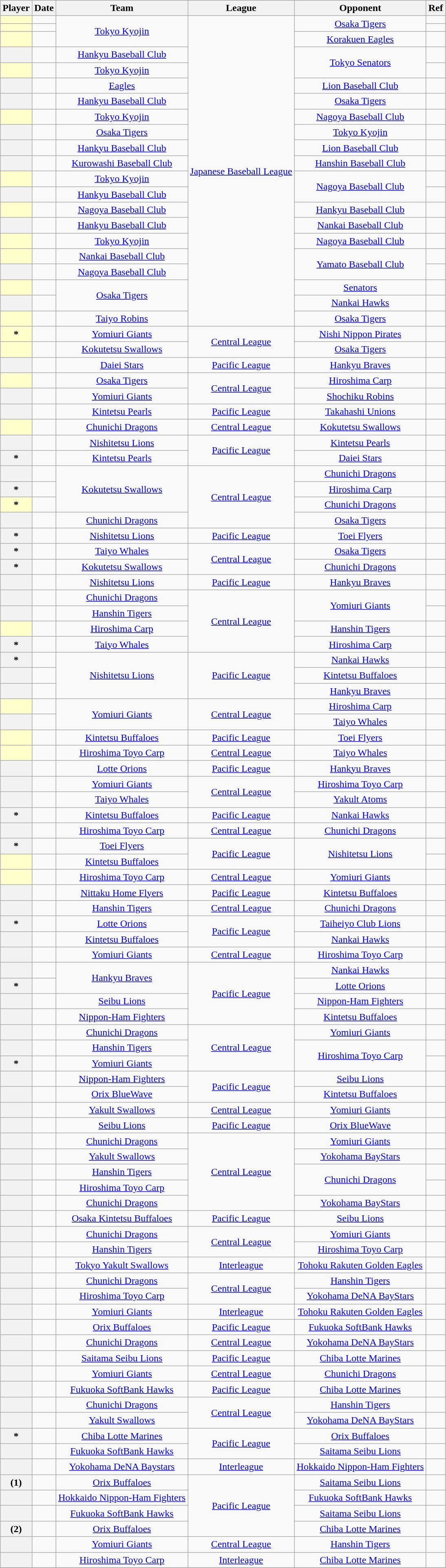<table class="wikitable sortable plainrowheaders" style="text-align:center" border="1">
<tr>
<th scope="col">Player</th>
<th scope="col">Date</th>
<th scope="col">Team</th>
<th scope="col">League</th>
<th scope="col">Opponent</th>
<th scope="col" class="unsortable">Ref</th>
</tr>
<tr>
<th scope="row" style="background-color:#ffffcc"> </th>
<td></td>
<td rowspan="3"><a href='#'>Tokyo Kyojin</a></td>
<td rowspan="21"><a href='#'>Japanese Baseball League</a></td>
<td rowspan="2"><a href='#'>Osaka Tigers</a></td>
<td></td>
</tr>
<tr>
<th scope="row" style="background-color:#ffffcc"> </th>
<td></td>
<td></td>
</tr>
<tr>
<th scope="row" style="background-color:#ffffcc"></th>
<td></td>
<td><a href='#'>Korakuen Eagles</a></td>
<td></td>
</tr>
<tr>
<th scope="row"> </th>
<td></td>
<td><a href='#'>Hankyu Baseball Club</a></td>
<td rowspan="2"><a href='#'>Tokyo Senators</a></td>
<td></td>
</tr>
<tr>
<th scope="row" style="background-color:#ffffcc"> </th>
<td></td>
<td><a href='#'>Tokyo Kyojin</a></td>
<td></td>
</tr>
<tr>
<th scope="row"> </th>
<td></td>
<td><a href='#'>Eagles</a></td>
<td><a href='#'>Lion Baseball Club</a></td>
<td></td>
</tr>
<tr>
<th scope="row"></th>
<td></td>
<td><a href='#'>Hankyu Baseball Club</a></td>
<td><a href='#'>Osaka Tigers</a></td>
<td></td>
</tr>
<tr>
<th scope="row" style="background-color:#ffffcc"> </th>
<td></td>
<td><a href='#'>Tokyo Kyojin</a></td>
<td><a href='#'>Nagoya Baseball Club</a></td>
<td></td>
</tr>
<tr>
<th scope="row"></th>
<td></td>
<td><a href='#'>Osaka Tigers</a></td>
<td><a href='#'>Tokyo Kyojin</a></td>
<td></td>
</tr>
<tr>
<th scope="row"> </th>
<td></td>
<td><a href='#'>Hankyu Baseball Club</a></td>
<td><a href='#'>Lion Baseball Club</a></td>
<td></td>
</tr>
<tr>
<th scope="row"> </th>
<td></td>
<td><a href='#'>Kurowashi Baseball Club</a></td>
<td><a href='#'>Hanshin Baseball Club</a></td>
<td></td>
</tr>
<tr>
<th scope="row" style="background-color:#ffffcc"> </th>
<td></td>
<td><a href='#'>Tokyo Kyojin</a></td>
<td rowspan="2"><a href='#'>Nagoya Baseball Club</a></td>
<td></td>
</tr>
<tr>
<th scope="row"></th>
<td></td>
<td><a href='#'>Hankyu Baseball Club</a></td>
<td></td>
</tr>
<tr>
<th scope="row" style="background-color:#ffffcc"></th>
<td></td>
<td><a href='#'>Nagoya Baseball Club</a></td>
<td><a href='#'>Hankyu Baseball Club</a></td>
<td></td>
</tr>
<tr>
<th scope="row"></th>
<td></td>
<td><a href='#'>Hankyu Baseball Club</a></td>
<td><a href='#'>Nankai Baseball Club</a></td>
<td></td>
</tr>
<tr>
<th scope="row" style="background-color:#ffffcc"> </th>
<td></td>
<td><a href='#'>Tokyo Kyojin</a></td>
<td><a href='#'>Nagoya Baseball Club</a></td>
<td></td>
</tr>
<tr>
<th scope="row" style="background-color:#ffffcc"></th>
<td></td>
<td><a href='#'>Nankai Baseball Club</a></td>
<td rowspan="2"><a href='#'>Yamato Baseball Club</a></td>
<td></td>
</tr>
<tr>
<th scope="row"></th>
<td></td>
<td><a href='#'>Nagoya Baseball Club</a></td>
<td></td>
</tr>
<tr>
<th scope="row" style="background-color:#ffffcc"></th>
<td></td>
<td rowspan="2"><a href='#'>Osaka Tigers</a></td>
<td><a href='#'>Senators</a></td>
<td></td>
</tr>
<tr>
<th scope="row"></th>
<td></td>
<td><a href='#'>Nankai Hawks</a></td>
<td></td>
</tr>
<tr>
<th scope="row" style="background-color:#ffffcc"> </th>
<td></td>
<td><a href='#'>Taiyo Robins</a></td>
<td><a href='#'>Osaka Tigers</a></td>
<td></td>
</tr>
<tr>
<th scope="row" style="background-color:#ffffcc">* </th>
<td></td>
<td><a href='#'>Yomiuri Giants</a></td>
<td rowspan="2"><a href='#'>Central League</a></td>
<td><a href='#'>Nishi Nippon Pirates</a></td>
<td></td>
</tr>
<tr>
<th scope="row" style="background-color:#ffffcc"> </th>
<td></td>
<td><a href='#'>Kokutetsu Swallows</a></td>
<td><a href='#'>Osaka Tigers</a></td>
<td></td>
</tr>
<tr>
<th scope="row"></th>
<td></td>
<td><a href='#'>Daiei Stars</a></td>
<td><a href='#'>Pacific League</a></td>
<td><a href='#'>Hankyu Braves</a></td>
<td></td>
</tr>
<tr>
<th scope="row" style="background-color:#ffffcc"> </th>
<td></td>
<td><a href='#'>Osaka Tigers</a></td>
<td rowspan="2"><a href='#'>Central League</a></td>
<td><a href='#'>Hiroshima Carp</a></td>
<td></td>
</tr>
<tr>
<th scope="row"></th>
<td></td>
<td><a href='#'>Yomiuri Giants</a></td>
<td><a href='#'>Shochiku Robins</a></td>
<td></td>
</tr>
<tr>
<th scope="row"></th>
<td></td>
<td><a href='#'>Kintetsu Pearls</a></td>
<td><a href='#'>Pacific League</a></td>
<td><a href='#'>Takahashi Unions</a></td>
<td></td>
</tr>
<tr>
<th scope="row" style="background-color:#ffffcc"></th>
<td></td>
<td><a href='#'>Chunichi Dragons</a></td>
<td><a href='#'>Central League</a></td>
<td><a href='#'>Kokutetsu Swallows</a></td>
<td></td>
</tr>
<tr>
<th scope="row"></th>
<td></td>
<td><a href='#'>Nishitetsu Lions</a></td>
<td rowspan="2"><a href='#'>Pacific League</a></td>
<td><a href='#'>Kintetsu Pearls</a></td>
<td></td>
</tr>
<tr>
<th scope="row">*</th>
<td></td>
<td><a href='#'>Kintetsu Pearls</a></td>
<td><a href='#'>Daiei Stars</a></td>
<td></td>
</tr>
<tr>
<th scope="row"></th>
<td></td>
<td rowspan="3"><a href='#'>Kokutetsu Swallows</a></td>
<td rowspan="4"><a href='#'>Central League</a></td>
<td><a href='#'>Chunichi Dragons</a></td>
<td></td>
</tr>
<tr>
<th scope="row">*</th>
<td></td>
<td><a href='#'>Hiroshima Carp</a></td>
<td></td>
</tr>
<tr>
<th scope="row" style="background-color:#ffffcc">* </th>
<td></td>
<td><a href='#'>Chunichi Dragons</a></td>
<td></td>
</tr>
<tr>
<th scope="row"></th>
<td></td>
<td><a href='#'>Chunichi Dragons</a></td>
<td><a href='#'>Osaka Tigers</a></td>
<td></td>
</tr>
<tr>
<th scope="row">*</th>
<td></td>
<td><a href='#'>Nishitetsu Lions</a></td>
<td><a href='#'>Pacific League</a></td>
<td><a href='#'>Toei Flyers</a></td>
<td></td>
</tr>
<tr>
<th scope="row">*</th>
<td></td>
<td><a href='#'>Taiyo Whales</a></td>
<td rowspan="2"><a href='#'>Central League</a></td>
<td><a href='#'>Osaka Tigers</a></td>
<td></td>
</tr>
<tr>
<th scope="row">*</th>
<td></td>
<td><a href='#'>Kokutetsu Swallows</a></td>
<td><a href='#'>Chunichi Dragons</a></td>
<td></td>
</tr>
<tr>
<th scope="row"></th>
<td></td>
<td><a href='#'>Nishitetsu Lions</a></td>
<td><a href='#'>Pacific League</a></td>
<td><a href='#'>Hankyu Braves</a></td>
<td></td>
</tr>
<tr>
<th scope="row"></th>
<td></td>
<td><a href='#'>Chunichi Dragons</a></td>
<td rowspan="4"><a href='#'>Central League</a></td>
<td rowspan="2"><a href='#'>Yomiuri Giants</a></td>
<td></td>
</tr>
<tr>
<th scope="row"></th>
<td></td>
<td><a href='#'>Hanshin Tigers</a></td>
<td></td>
</tr>
<tr>
<th scope="row" style="background-color:#ffffcc"> </th>
<td></td>
<td><a href='#'>Hiroshima Carp</a></td>
<td><a href='#'>Hanshin Tigers</a></td>
<td></td>
</tr>
<tr>
<th scope="row">*</th>
<td></td>
<td><a href='#'>Taiyo Whales</a></td>
<td><a href='#'>Hiroshima Carp</a></td>
<td></td>
</tr>
<tr>
<th scope="row">*</th>
<td></td>
<td rowspan="3"><a href='#'>Nishitetsu Lions</a></td>
<td rowspan="3"><a href='#'>Pacific League</a></td>
<td><a href='#'>Nankai Hawks</a></td>
<td></td>
</tr>
<tr>
<th scope="row"></th>
<td></td>
<td><a href='#'>Kintetsu Buffaloes</a></td>
<td></td>
</tr>
<tr>
<th scope="row"></th>
<td></td>
<td><a href='#'>Hankyu Braves</a></td>
<td></td>
</tr>
<tr>
<th scope="row" style="background-color:#ffffcc"></th>
<td></td>
<td rowspan="2"><a href='#'>Yomiuri Giants</a></td>
<td rowspan="2"><a href='#'>Central League</a></td>
<td><a href='#'>Hiroshima Carp</a></td>
<td></td>
</tr>
<tr>
<th scope="row"></th>
<td></td>
<td><a href='#'>Taiyo Whales</a></td>
<td></td>
</tr>
<tr>
<th scope="row" style="background-color:#ffffcc"> </th>
<td></td>
<td><a href='#'>Kintetsu Buffaloes</a></td>
<td><a href='#'>Pacific League</a></td>
<td><a href='#'>Toei Flyers</a></td>
<td></td>
</tr>
<tr>
<th scope="row" style="background-color:#ffffcc"> </th>
<td></td>
<td><a href='#'>Hiroshima Toyo Carp</a></td>
<td><a href='#'>Central League</a></td>
<td><a href='#'>Taiyo Whales</a></td>
<td></td>
</tr>
<tr>
<th scope="row"></th>
<td></td>
<td><a href='#'>Lotte Orions</a></td>
<td><a href='#'>Pacific League</a></td>
<td><a href='#'>Hankyu Braves</a></td>
<td></td>
</tr>
<tr>
<th scope="row"></th>
<td></td>
<td><a href='#'>Yomiuri Giants</a></td>
<td rowspan="2"><a href='#'>Central League</a></td>
<td><a href='#'>Hiroshima Toyo Carp</a></td>
<td></td>
</tr>
<tr>
<th scope="row"></th>
<td></td>
<td><a href='#'>Taiyo Whales</a></td>
<td><a href='#'>Yakult Atoms</a></td>
<td></td>
</tr>
<tr>
<th scope="row">*</th>
<td></td>
<td><a href='#'>Kintetsu Buffaloes</a></td>
<td><a href='#'>Pacific League</a></td>
<td><a href='#'>Nankai Hawks</a></td>
<td></td>
</tr>
<tr>
<th scope="row"></th>
<td></td>
<td><a href='#'>Hiroshima Toyo Carp</a></td>
<td><a href='#'>Central League</a></td>
<td><a href='#'>Chunichi Dragons</a></td>
<td></td>
</tr>
<tr>
<th scope="row">*</th>
<td></td>
<td><a href='#'>Toei Flyers</a></td>
<td rowspan="2"><a href='#'>Pacific League</a></td>
<td rowspan="2"><a href='#'>Nishitetsu Lions</a></td>
<td></td>
</tr>
<tr>
<th scope="row" style="background-color:#ffffcc"> </th>
<td></td>
<td><a href='#'>Kintetsu Buffaloes</a></td>
<td></td>
</tr>
<tr>
<th scope="row" style="background-color:#ffffcc"> </th>
<td></td>
<td><a href='#'>Hiroshima Toyo Carp</a></td>
<td><a href='#'>Central League</a></td>
<td><a href='#'>Yomiuri Giants</a></td>
<td></td>
</tr>
<tr>
<th scope="row"></th>
<td></td>
<td><a href='#'>Nittaku Home Flyers</a></td>
<td><a href='#'>Pacific League</a></td>
<td><a href='#'>Kintetsu Buffaloes</a></td>
<td></td>
</tr>
<tr>
<th scope="row"></th>
<td></td>
<td><a href='#'>Hanshin Tigers</a></td>
<td><a href='#'>Central League</a></td>
<td><a href='#'>Chunichi Dragons</a></td>
<td></td>
</tr>
<tr>
<th scope="row">*</th>
<td></td>
<td><a href='#'>Lotte Orions</a></td>
<td rowspan="2"><a href='#'>Pacific League</a></td>
<td><a href='#'>Taiheiyo Club Lions</a></td>
<td></td>
</tr>
<tr>
<th scope="row"></th>
<td></td>
<td><a href='#'>Kintetsu Buffaloes</a></td>
<td><a href='#'>Nankai Hawks</a></td>
<td></td>
</tr>
<tr>
<th scope="row"></th>
<td></td>
<td><a href='#'>Yomiuri Giants</a></td>
<td><a href='#'>Central League</a></td>
<td><a href='#'>Hiroshima Toyo Carp</a></td>
<td></td>
</tr>
<tr>
<th scope="row"></th>
<td></td>
<td rowspan="2"><a href='#'>Hankyu Braves</a></td>
<td rowspan="4"><a href='#'>Pacific League</a></td>
<td><a href='#'>Nankai Hawks</a></td>
<td></td>
</tr>
<tr>
<th scope="row">*</th>
<td></td>
<td><a href='#'>Lotte Orions</a></td>
<td></td>
</tr>
<tr>
<th scope="row"></th>
<td></td>
<td><a href='#'>Seibu Lions</a></td>
<td><a href='#'>Nippon-Ham Fighters</a></td>
<td></td>
</tr>
<tr>
<th scope="row"></th>
<td></td>
<td><a href='#'>Nippon-Ham Fighters</a></td>
<td><a href='#'>Kintetsu Buffaloes</a></td>
<td></td>
</tr>
<tr>
<th scope="row"></th>
<td></td>
<td><a href='#'>Chunichi Dragons</a></td>
<td rowspan="3"><a href='#'>Central League</a></td>
<td><a href='#'>Yomiuri Giants</a></td>
<td></td>
</tr>
<tr>
<th scope="row"></th>
<td></td>
<td><a href='#'>Hanshin Tigers</a></td>
<td rowspan="2"><a href='#'>Hiroshima Toyo Carp</a></td>
<td></td>
</tr>
<tr>
<th scope="row">*</th>
<td></td>
<td><a href='#'>Yomiuri Giants</a></td>
<td></td>
</tr>
<tr>
<th scope="row"></th>
<td></td>
<td><a href='#'>Nippon-Ham Fighters</a></td>
<td rowspan="2"><a href='#'>Pacific League</a></td>
<td><a href='#'>Seibu Lions</a></td>
<td></td>
</tr>
<tr>
<th scope="row"></th>
<td></td>
<td><a href='#'>Orix BlueWave</a></td>
<td><a href='#'>Kintetsu Buffaloes</a></td>
<td></td>
</tr>
<tr>
<th scope="row"></th>
<td></td>
<td><a href='#'>Yakult Swallows</a></td>
<td><a href='#'>Central League</a></td>
<td><a href='#'>Yomiuri Giants</a></td>
<td></td>
</tr>
<tr>
<th scope="row"></th>
<td></td>
<td><a href='#'>Seibu Lions</a></td>
<td><a href='#'>Pacific League</a></td>
<td><a href='#'>Orix BlueWave</a></td>
<td></td>
</tr>
<tr>
<th scope="row"></th>
<td></td>
<td><a href='#'>Chunichi Dragons</a></td>
<td rowspan="5"><a href='#'>Central League</a></td>
<td><a href='#'>Yomiuri Giants</a></td>
<td></td>
</tr>
<tr>
<th scope="row"></th>
<td></td>
<td><a href='#'>Yakult Swallows</a></td>
<td><a href='#'>Yokohama BayStars</a></td>
<td></td>
</tr>
<tr>
<th scope="row"></th>
<td></td>
<td><a href='#'>Hanshin Tigers</a></td>
<td rowspan="2"><a href='#'>Chunichi Dragons</a></td>
<td></td>
</tr>
<tr>
<th scope="row"></th>
<td></td>
<td><a href='#'>Hiroshima Toyo Carp</a></td>
<td></td>
</tr>
<tr>
<th scope="row"></th>
<td></td>
<td><a href='#'>Chunichi Dragons</a></td>
<td><a href='#'>Yokohama BayStars</a></td>
<td></td>
</tr>
<tr>
<th scope="row"></th>
<td></td>
<td><a href='#'>Osaka Kintetsu Buffaloes</a></td>
<td><a href='#'>Pacific League</a></td>
<td><a href='#'>Seibu Lions</a></td>
<td></td>
</tr>
<tr>
<th scope="row"></th>
<td></td>
<td><a href='#'>Chunichi Dragons</a></td>
<td rowspan="2"><a href='#'>Central League</a></td>
<td><a href='#'>Yomiuri Giants</a></td>
<td></td>
</tr>
<tr>
<th scope="row"></th>
<td></td>
<td><a href='#'>Hanshin Tigers</a></td>
<td><a href='#'>Hiroshima Toyo Carp</a></td>
<td></td>
</tr>
<tr>
<th scope="row"></th>
<td></td>
<td><a href='#'>Tokyo Yakult Swallows</a></td>
<td><a href='#'>Interleague</a></td>
<td><a href='#'>Tohoku Rakuten Golden Eagles</a></td>
<td></td>
</tr>
<tr>
<th scope="row"></th>
<td></td>
<td><a href='#'>Chunichi Dragons</a></td>
<td rowspan="2"><a href='#'>Central League</a></td>
<td><a href='#'>Hanshin Tigers</a></td>
<td></td>
</tr>
<tr>
<th scope="row"></th>
<td></td>
<td><a href='#'>Hiroshima Toyo Carp</a></td>
<td><a href='#'>Yokohama DeNA BayStars</a></td>
<td></td>
</tr>
<tr>
<th scope="row"></th>
<td></td>
<td><a href='#'>Yomiuri Giants</a></td>
<td><a href='#'>Interleague</a></td>
<td><a href='#'>Tohoku Rakuten Golden Eagles</a></td>
<td></td>
</tr>
<tr>
<th scope="row"></th>
<td></td>
<td><a href='#'>Orix Buffaloes</a></td>
<td><a href='#'>Pacific League</a></td>
<td><a href='#'>Fukuoka SoftBank Hawks</a></td>
<td></td>
</tr>
<tr>
<th scope="row"></th>
<td></td>
<td><a href='#'>Chunichi Dragons</a></td>
<td><a href='#'>Central League</a></td>
<td><a href='#'>Yokohama DeNA BayStars</a></td>
<td></td>
</tr>
<tr>
<th scope="row"></th>
<td></td>
<td><a href='#'>Saitama Seibu Lions</a></td>
<td><a href='#'>Pacific League</a></td>
<td><a href='#'>Chiba Lotte Marines</a></td>
<td></td>
</tr>
<tr>
<th scope="row"></th>
<td></td>
<td><a href='#'>Yomiuri Giants</a></td>
<td><a href='#'>Central League</a></td>
<td><a href='#'>Chunichi Dragons</a></td>
<td></td>
</tr>
<tr>
<th scope="row"></th>
<td></td>
<td><a href='#'>Fukuoka SoftBank Hawks</a></td>
<td><a href='#'>Pacific League</a></td>
<td><a href='#'>Chiba Lotte Marines</a></td>
<td></td>
</tr>
<tr>
<th scope="row"></th>
<td></td>
<td><a href='#'>Chunichi Dragons</a></td>
<td rowspan="2"><a href='#'>Central League</a></td>
<td><a href='#'>Hanshin Tigers</a></td>
<td></td>
</tr>
<tr>
<th scope="row"></th>
<td></td>
<td><a href='#'>Yakult Swallows</a></td>
<td><a href='#'>Yokohama DeNA BayStars</a></td>
<td></td>
</tr>
<tr>
<th scope="row">*</th>
<td></td>
<td><a href='#'>Chiba Lotte Marines</a></td>
<td rowspan="2"><a href='#'>Pacific League</a></td>
<td><a href='#'>Orix Buffaloes</a></td>
<td></td>
</tr>
<tr>
<th scope="row"></th>
<td></td>
<td><a href='#'>Fukuoka SoftBank Hawks</a></td>
<td><a href='#'>Saitama Seibu Lions</a></td>
<td></td>
</tr>
<tr>
<th scope="row"></th>
<td></td>
<td><a href='#'>Yokohama DeNA Baystars</a></td>
<td><a href='#'>Interleague</a></td>
<td><a href='#'>Hokkaido Nippon-Ham Fighters</a></td>
<td></td>
</tr>
<tr>
<th scope="row"> (1)</th>
<td></td>
<td><a href='#'>Orix Buffaloes</a></td>
<td rowspan="4"><a href='#'>Pacific League</a></td>
<td><a href='#'>Saitama Seibu Lions</a></td>
<td></td>
</tr>
<tr>
<th scope="row"></th>
<td></td>
<td><a href='#'>Hokkaido Nippon-Ham Fighters</a></td>
<td><a href='#'>Fukuoka SoftBank Hawks</a></td>
<td></td>
</tr>
<tr>
<th scope="row"></th>
<td></td>
<td><a href='#'>Fukuoka SoftBank Hawks</a></td>
<td><a href='#'>Saitama Seibu Lions</a></td>
<td></td>
</tr>
<tr>
<th scope="row"> (2)</th>
<td></td>
<td><a href='#'>Orix Buffaloes</a></td>
<td><a href='#'>Chiba Lotte Marines</a></td>
<td></td>
</tr>
<tr>
<th scope="row"></th>
<td></td>
<td><a href='#'>Yomiuri Giants</a></td>
<td><a href='#'>Central League</a></td>
<td><a href='#'>Hanshin Tigers</a></td>
<td></td>
</tr>
<tr>
<th scope="row"></th>
<td></td>
<td><a href='#'>Hiroshima Toyo Carp</a></td>
<td><a href='#'>Interleague</a></td>
<td><a href='#'>Chiba Lotte Marines</a></td>
<td></td>
</tr>
<tr>
</tr>
</table>
